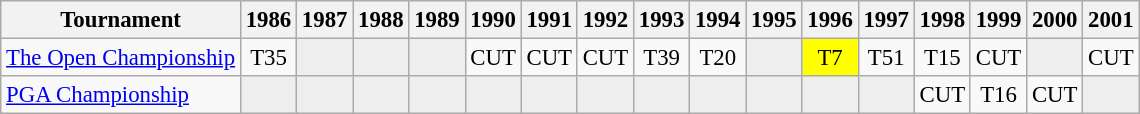<table class="wikitable" style="font-size:95%;text-align:center;">
<tr>
<th>Tournament</th>
<th>1986</th>
<th>1987</th>
<th>1988</th>
<th>1989</th>
<th>1990</th>
<th>1991</th>
<th>1992</th>
<th>1993</th>
<th>1994</th>
<th>1995</th>
<th>1996</th>
<th>1997</th>
<th>1998</th>
<th>1999</th>
<th>2000</th>
<th>2001</th>
</tr>
<tr>
<td align=left><a href='#'>The Open Championship</a></td>
<td>T35</td>
<td style="background:#eeeeee;"></td>
<td style="background:#eeeeee;"></td>
<td style="background:#eeeeee;"></td>
<td>CUT</td>
<td>CUT</td>
<td>CUT</td>
<td>T39</td>
<td>T20</td>
<td style="background:#eeeeee;"></td>
<td style="background:yellow;">T7</td>
<td>T51</td>
<td>T15</td>
<td>CUT</td>
<td style="background:#eeeeee;"></td>
<td>CUT</td>
</tr>
<tr>
<td align=left><a href='#'>PGA Championship</a></td>
<td style="background:#eeeeee;"></td>
<td style="background:#eeeeee;"></td>
<td style="background:#eeeeee;"></td>
<td style="background:#eeeeee;"></td>
<td style="background:#eeeeee;"></td>
<td style="background:#eeeeee;"></td>
<td style="background:#eeeeee;"></td>
<td style="background:#eeeeee;"></td>
<td style="background:#eeeeee;"></td>
<td style="background:#eeeeee;"></td>
<td style="background:#eeeeee;"></td>
<td style="background:#eeeeee;"></td>
<td>CUT</td>
<td>T16</td>
<td>CUT</td>
<td style="background:#eeeeee;"></td>
</tr>
</table>
